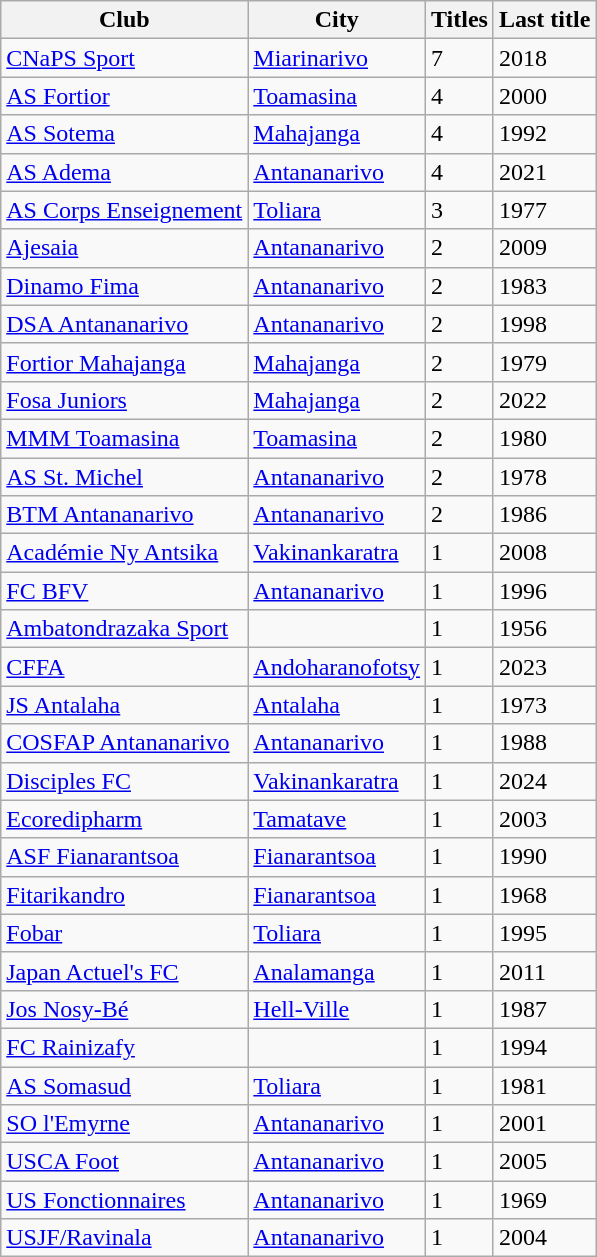<table class="wikitable sortable">
<tr>
<th>Club</th>
<th>City</th>
<th>Titles</th>
<th>Last title</th>
</tr>
<tr>
<td><a href='#'>CNaPS Sport</a></td>
<td><a href='#'>Miarinarivo</a></td>
<td>7</td>
<td>2018</td>
</tr>
<tr>
<td><a href='#'>AS Fortior</a></td>
<td><a href='#'>Toamasina</a></td>
<td>4</td>
<td>2000</td>
</tr>
<tr>
<td><a href='#'>AS Sotema</a></td>
<td><a href='#'>Mahajanga</a></td>
<td>4</td>
<td>1992</td>
</tr>
<tr>
<td><a href='#'>AS Adema</a></td>
<td><a href='#'>Antananarivo</a></td>
<td>4</td>
<td>2021</td>
</tr>
<tr>
<td><a href='#'>AS Corps Enseignement</a></td>
<td><a href='#'>Toliara</a></td>
<td>3</td>
<td>1977</td>
</tr>
<tr>
<td><a href='#'>Ajesaia</a></td>
<td><a href='#'>Antananarivo</a></td>
<td>2</td>
<td>2009</td>
</tr>
<tr>
<td><a href='#'>Dinamo Fima</a></td>
<td><a href='#'>Antananarivo</a></td>
<td>2</td>
<td>1983</td>
</tr>
<tr>
<td><a href='#'>DSA Antananarivo</a></td>
<td><a href='#'>Antananarivo</a></td>
<td>2</td>
<td>1998</td>
</tr>
<tr>
<td><a href='#'>Fortior Mahajanga</a></td>
<td><a href='#'>Mahajanga</a></td>
<td>2</td>
<td>1979</td>
</tr>
<tr>
<td><a href='#'>Fosa Juniors</a></td>
<td><a href='#'>Mahajanga</a></td>
<td>2</td>
<td>2022</td>
</tr>
<tr>
<td><a href='#'>MMM Toamasina</a></td>
<td><a href='#'>Toamasina</a></td>
<td>2</td>
<td>1980</td>
</tr>
<tr>
<td><a href='#'>AS St. Michel</a></td>
<td><a href='#'>Antananarivo</a></td>
<td>2</td>
<td>1978</td>
</tr>
<tr>
<td><a href='#'>BTM Antananarivo</a></td>
<td><a href='#'>Antananarivo</a></td>
<td>2</td>
<td>1986</td>
</tr>
<tr>
<td><a href='#'>Académie Ny Antsika</a></td>
<td><a href='#'>Vakinankaratra</a></td>
<td>1</td>
<td>2008</td>
</tr>
<tr>
<td><a href='#'>FC BFV</a></td>
<td><a href='#'>Antananarivo</a></td>
<td>1</td>
<td>1996</td>
</tr>
<tr>
<td><a href='#'>Ambatondrazaka Sport</a></td>
<td></td>
<td>1</td>
<td>1956</td>
</tr>
<tr>
<td><a href='#'>CFFA</a></td>
<td><a href='#'>Andoharanofotsy</a></td>
<td>1</td>
<td>2023</td>
</tr>
<tr>
<td><a href='#'>JS Antalaha</a></td>
<td><a href='#'>Antalaha</a></td>
<td>1</td>
<td>1973</td>
</tr>
<tr>
<td><a href='#'>COSFAP Antananarivo</a></td>
<td><a href='#'>Antananarivo</a></td>
<td>1</td>
<td>1988</td>
</tr>
<tr>
<td><a href='#'>Disciples FC</a></td>
<td><a href='#'>Vakinankaratra</a></td>
<td>1</td>
<td>2024</td>
</tr>
<tr>
<td><a href='#'>Ecoredipharm</a></td>
<td><a href='#'>Tamatave</a></td>
<td>1</td>
<td>2003</td>
</tr>
<tr>
<td><a href='#'>ASF Fianarantsoa</a></td>
<td><a href='#'>Fianarantsoa</a></td>
<td>1</td>
<td>1990</td>
</tr>
<tr>
<td><a href='#'>Fitarikandro</a></td>
<td><a href='#'>Fianarantsoa</a></td>
<td>1</td>
<td>1968</td>
</tr>
<tr>
<td><a href='#'>Fobar</a></td>
<td><a href='#'>Toliara</a></td>
<td>1</td>
<td>1995</td>
</tr>
<tr>
<td><a href='#'>Japan Actuel's FC</a></td>
<td><a href='#'>Analamanga</a></td>
<td>1</td>
<td>2011</td>
</tr>
<tr>
<td><a href='#'>Jos Nosy-Bé</a></td>
<td><a href='#'>Hell-Ville</a></td>
<td>1</td>
<td>1987</td>
</tr>
<tr>
<td><a href='#'>FC Rainizafy</a></td>
<td></td>
<td>1</td>
<td>1994</td>
</tr>
<tr>
<td><a href='#'>AS Somasud</a></td>
<td><a href='#'>Toliara</a></td>
<td>1</td>
<td>1981</td>
</tr>
<tr>
<td><a href='#'>SO l'Emyrne</a></td>
<td><a href='#'>Antananarivo</a></td>
<td>1</td>
<td>2001</td>
</tr>
<tr>
<td><a href='#'>USCA Foot</a></td>
<td><a href='#'>Antananarivo</a></td>
<td>1</td>
<td>2005</td>
</tr>
<tr>
<td><a href='#'>US Fonctionnaires</a></td>
<td><a href='#'>Antananarivo</a></td>
<td>1</td>
<td>1969</td>
</tr>
<tr>
<td><a href='#'>USJF/Ravinala</a></td>
<td><a href='#'>Antananarivo</a></td>
<td>1</td>
<td>2004</td>
</tr>
</table>
